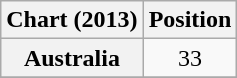<table class="wikitable sortable plainrowheaders">
<tr>
<th scope="col">Chart (2013)</th>
<th scope="col">Position</th>
</tr>
<tr>
<th scope="row">Australia</th>
<td style="text-align:center;">33</td>
</tr>
<tr>
</tr>
</table>
